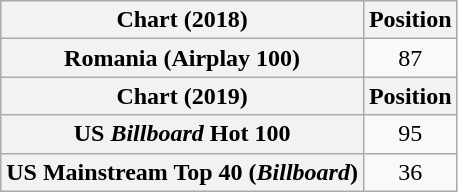<table class="wikitable sortable plainrowheaders" style="text-align:center">
<tr>
<th>Chart (2018)</th>
<th>Position</th>
</tr>
<tr>
<th scope="row">Romania (Airplay 100)<br></th>
<td>87</td>
</tr>
<tr>
<th scope="col">Chart (2019)</th>
<th scope="col">Position</th>
</tr>
<tr>
<th scope="row">US <em>Billboard</em> Hot 100</th>
<td>95</td>
</tr>
<tr>
<th scope="row">US Mainstream Top 40 (<em>Billboard</em>)</th>
<td>36</td>
</tr>
</table>
